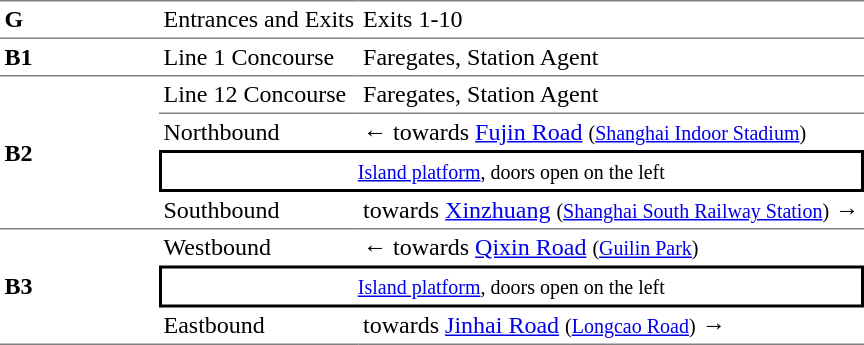<table cellspacing=0 cellpadding=3>
<tr>
<td style="border-top:solid 1px gray;border-bottom:solid 1px gray;" width=100><strong>G</strong></td>
<td style="border-top:solid 1px gray;border-bottom:solid 1px gray;">Entrances and Exits</td>
<td style="border-top:solid 1px gray;border-bottom:solid 1px gray;">Exits 1-10</td>
</tr>
<tr>
<td style="border-bottom:solid 1px gray;"><strong>B1</strong></td>
<td style="border-bottom:solid 1px gray;">Line 1 Concourse</td>
<td style="border-bottom:solid 1px gray;">Faregates, Station Agent</td>
</tr>
<tr>
<td style="border-bottom:solid 1px gray;" rowspan=4><strong>B2</strong></td>
<td style="border-bottom:solid 1px gray;">Line 12 Concourse</td>
<td style="border-bottom:solid 1px gray;">Faregates, Station Agent</td>
</tr>
<tr>
<td>Northbound</td>
<td>←  towards <a href='#'>Fujin Road</a> <small>(<a href='#'>Shanghai Indoor Stadium</a>)</small></td>
</tr>
<tr>
<td style="border-right:solid 2px black;border-left:solid 2px black;border-top:solid 2px black;border-bottom:solid 2px black;text-align:center;" colspan=2><small><a href='#'>Island platform</a>, doors open on the left</small></td>
</tr>
<tr>
<td style="border-bottom:solid 1px gray;">Southbound</td>
<td style="border-bottom:solid 1px gray;">  towards <a href='#'>Xinzhuang</a> <small>(<a href='#'>Shanghai South Railway Station</a>)</small> →</td>
</tr>
<tr>
<td style="border-bottom:solid 1px gray;" rowspan=3><strong>B3</strong></td>
<td>Westbound</td>
<td>←  towards <a href='#'>Qixin Road</a> <small>(<a href='#'>Guilin Park</a>)</small></td>
</tr>
<tr>
<td style="border-right:solid 2px black;border-left:solid 2px black;border-top:solid 2px black;border-bottom:solid 2px black;text-align:center;" colspan=2><small><a href='#'>Island platform</a>, doors open on the left</small></td>
</tr>
<tr>
<td style="border-bottom:solid 1px gray;">Eastbound</td>
<td style="border-bottom:solid 1px gray;">  towards <a href='#'>Jinhai Road</a> <small>(<a href='#'>Longcao Road</a>)</small> →</td>
</tr>
</table>
